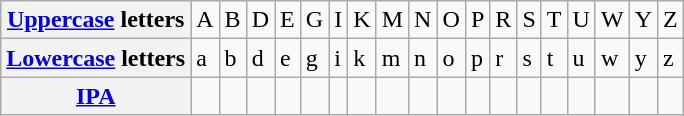<table class="wikitable">
<tr>
<th><a href='#'>Uppercase</a> letters</th>
<td>A</td>
<td>B</td>
<td>D</td>
<td>E</td>
<td>G</td>
<td>I</td>
<td>K</td>
<td>M</td>
<td>N</td>
<td>O</td>
<td>P</td>
<td>R</td>
<td>S</td>
<td>T</td>
<td>U</td>
<td>W</td>
<td>Y</td>
<td>Z</td>
</tr>
<tr>
<th><a href='#'>Lowercase</a> letters</th>
<td>a</td>
<td>b</td>
<td>d</td>
<td>e</td>
<td>g</td>
<td>i</td>
<td>k</td>
<td>m</td>
<td>n</td>
<td>o</td>
<td>p</td>
<td>r</td>
<td>s</td>
<td>t</td>
<td>u</td>
<td>w</td>
<td>y</td>
<td>z</td>
</tr>
<tr>
<th><a href='#'>IPA</a></th>
<td></td>
<td></td>
<td></td>
<td></td>
<td></td>
<td></td>
<td></td>
<td></td>
<td></td>
<td></td>
<td></td>
<td></td>
<td></td>
<td></td>
<td></td>
<td></td>
<td></td>
<td></td>
</tr>
</table>
